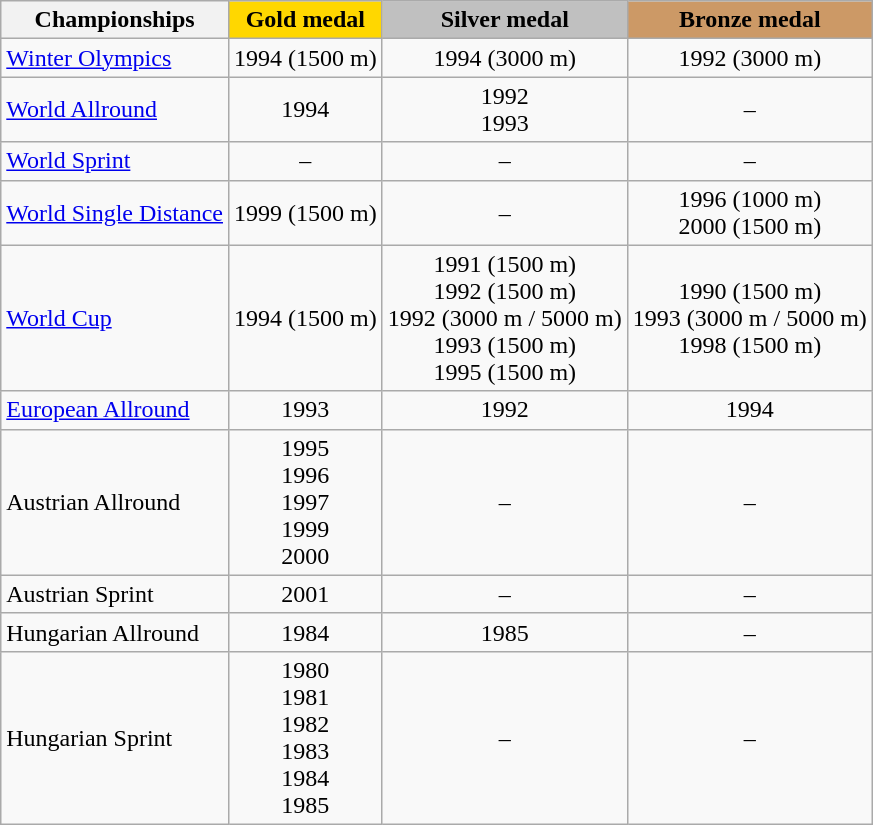<table class="wikitable" style="text-align:center">
<tr>
<th>Championships</th>
<td bgcolor=gold><strong>Gold medal</strong></td>
<td bgcolor=silver><strong>Silver medal</strong></td>
<td bgcolor=cc9966><strong>Bronze medal</strong></td>
</tr>
<tr>
<td align="left"><a href='#'>Winter Olympics</a></td>
<td>1994 (1500 m)</td>
<td>1994 (3000 m)</td>
<td>1992 (3000 m)</td>
</tr>
<tr>
<td align="left"><a href='#'>World Allround</a></td>
<td>1994</td>
<td>1992 <br> 1993</td>
<td>–</td>
</tr>
<tr>
<td align="left"><a href='#'>World Sprint</a></td>
<td>–</td>
<td>–</td>
<td>–</td>
</tr>
<tr>
<td align="left"><a href='#'>World Single Distance</a></td>
<td>1999 (1500 m)</td>
<td>–</td>
<td>1996 (1000 m) <br> 2000 (1500 m)</td>
</tr>
<tr>
<td align="left"><a href='#'>World Cup</a></td>
<td>1994 (1500 m)</td>
<td>1991 (1500 m) <br> 1992 (1500 m) <br> 1992 (3000 m / 5000 m) <br> 1993 (1500 m) <br> 1995 (1500 m) <br></td>
<td>1990 (1500 m) <br> 1993 (3000 m / 5000 m) <br> 1998 (1500 m) <br></td>
</tr>
<tr>
<td align="left"><a href='#'>European Allround</a></td>
<td>1993</td>
<td>1992</td>
<td>1994</td>
</tr>
<tr>
<td align="left">Austrian Allround</td>
<td>1995 <br> 1996 <br> 1997 <br> 1999 <br> 2000</td>
<td>–</td>
<td>–</td>
</tr>
<tr>
<td align="left">Austrian Sprint</td>
<td>2001</td>
<td>–</td>
<td>–</td>
</tr>
<tr>
<td align="left">Hungarian Allround</td>
<td>1984</td>
<td>1985</td>
<td>–</td>
</tr>
<tr>
<td align="left">Hungarian Sprint</td>
<td>1980 <br> 1981 <br> 1982 <br> 1983 <br> 1984 <br> 1985</td>
<td>–</td>
<td>–</td>
</tr>
</table>
